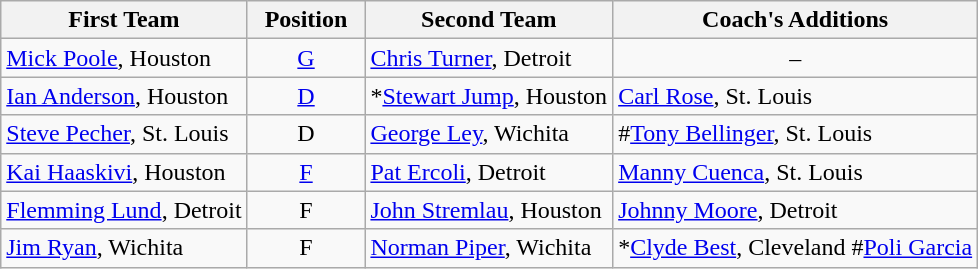<table class="wikitable">
<tr>
<th>First Team</th>
<th>  Position  </th>
<th>Second Team</th>
<th>Coach's Additions</th>
</tr>
<tr>
<td><a href='#'>Mick Poole</a>, Houston</td>
<td align=center><a href='#'>G</a></td>
<td><a href='#'>Chris Turner</a>, Detroit</td>
<td align=center>–</td>
</tr>
<tr>
<td><a href='#'>Ian Anderson</a>, Houston</td>
<td align=center><a href='#'>D</a></td>
<td>*<a href='#'>Stewart Jump</a>, Houston</td>
<td><a href='#'>Carl Rose</a>,  St. Louis</td>
</tr>
<tr>
<td><a href='#'>Steve Pecher</a>, St. Louis</td>
<td align=center>D</td>
<td><a href='#'>George Ley</a>, Wichita</td>
<td>#<a href='#'>Tony Bellinger</a>, St. Louis</td>
</tr>
<tr>
<td><a href='#'>Kai Haaskivi</a>, Houston</td>
<td align=center><a href='#'>F</a></td>
<td><a href='#'>Pat Ercoli</a>, Detroit</td>
<td><a href='#'>Manny Cuenca</a>, St. Louis</td>
</tr>
<tr>
<td><a href='#'>Flemming Lund</a>, Detroit</td>
<td align=center>F</td>
<td><a href='#'>John Stremlau</a>, Houston</td>
<td><a href='#'>Johnny Moore</a>, Detroit</td>
</tr>
<tr>
<td><a href='#'>Jim Ryan</a>, Wichita</td>
<td align=center>F</td>
<td><a href='#'>Norman Piper</a>, Wichita</td>
<td>*<a href='#'>Clyde Best</a>, Cleveland #<a href='#'>Poli Garcia</a></td>
</tr>
</table>
